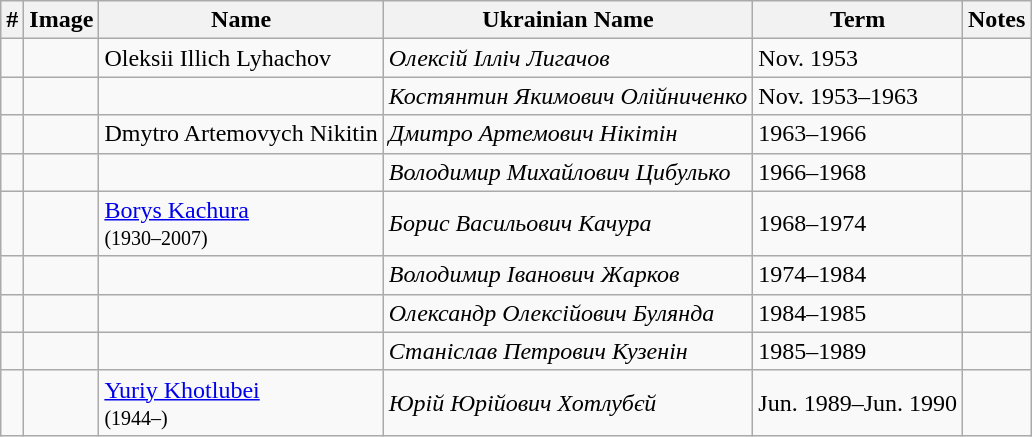<table class="wikitable sortable">
<tr>
<th>#</th>
<th>Image</th>
<th>Name</th>
<th>Ukrainian Name</th>
<th>Term</th>
<th>Notes</th>
</tr>
<tr>
<td></td>
<td></td>
<td>Oleksii Illich Lyhachov</td>
<td><em>Олексій Ілліч Лигачов</em></td>
<td>Nov. 1953</td>
<td></td>
</tr>
<tr>
<td></td>
<td></td>
<td></td>
<td><em>Костянтин Якимович Олійниченко</em></td>
<td>Nov. 1953–1963</td>
<td></td>
</tr>
<tr>
<td></td>
<td></td>
<td>Dmytro Artemovych Nikitin</td>
<td><em>Дмитро Артемович Нікітін</em></td>
<td>1963–1966</td>
<td></td>
</tr>
<tr>
<td></td>
<td></td>
<td></td>
<td><em>Володимир Михайлович Цибулько</em></td>
<td>1966–1968</td>
<td></td>
</tr>
<tr>
<td></td>
<td></td>
<td><a href='#'>Borys Kachura</a><br><small>(1930–2007)</small></td>
<td><em>Борис Васильович Качура</em></td>
<td>1968–1974</td>
<td></td>
</tr>
<tr>
<td></td>
<td></td>
<td></td>
<td><em>Володимир Іванович Жарков</em></td>
<td>1974–1984</td>
<td></td>
</tr>
<tr>
<td></td>
<td></td>
<td></td>
<td><em>Олександр Олексійович Булянда</em></td>
<td>1984–1985</td>
<td></td>
</tr>
<tr>
<td></td>
<td></td>
<td></td>
<td><em>Станіслав Петрович Кузенін</em></td>
<td>1985–1989</td>
<td></td>
</tr>
<tr>
<td></td>
<td></td>
<td><a href='#'>Yuriy Khotlubei</a><br><small>(1944–)</small></td>
<td><em>Юрій Юрійович Хотлубєй</em></td>
<td>Jun. 1989–Jun. 1990</td>
<td></td>
</tr>
</table>
